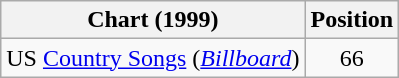<table class="wikitable sortable">
<tr>
<th scope="col">Chart (1999)</th>
<th scope="col">Position</th>
</tr>
<tr>
<td>US <a href='#'>Country Songs</a> (<em><a href='#'>Billboard</a></em>)</td>
<td align="center">66</td>
</tr>
</table>
